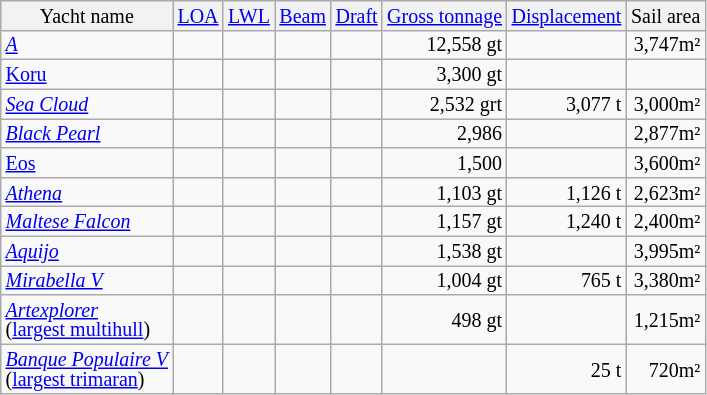<table class="sortable wikitable" style=font-size:10pt;line-height:1;text-align:right>
<tr>
<th style=font-weight:normal>Yacht name</th>
<th data-sort-type=number style=font-weight:normal><a href='#'>LOA</a></th>
<th data-sort-type=number style=font-weight:normal><a href='#'>LWL</a></th>
<th data-sort-type=number style=font-weight:normal><a href='#'>Beam</a></th>
<th style=font-weight:normal><a href='#'>Draft</a></th>
<th style=font-weight:normal><a href='#'>Gross tonnage</a></th>
<th data-sort-type=number style=font-weight:normal><a href='#'>Displacement</a></th>
<th style=font-weight:normal>Sail area</th>
</tr>
<tr>
<td align=left><em><a href='#'>A</a></em></td>
<td></td>
<td></td>
<td></td>
<td></td>
<td>12,558 gt</td>
<td></td>
<td>3,747m²</td>
</tr>
<tr>
<td align=left><a href='#'>Koru</a></td>
<td></td>
<td></td>
<td></td>
<td></td>
<td>3,300 gt</td>
<td></td>
<td></td>
</tr>
<tr>
<td align=left><em><a href='#'>Sea Cloud</a></em></td>
<td></td>
<td></td>
<td></td>
<td></td>
<td>2,532 grt</td>
<td>3,077 t</td>
<td>3,000m²</td>
</tr>
<tr>
<td align=left><em><a href='#'>Black Pearl</a></em></td>
<td></td>
<td></td>
<td></td>
<td></td>
<td>2,986</td>
<td></td>
<td>2,877m²</td>
</tr>
<tr>
<td align=left><em><a href='#'></em>Eos<em></a></em></td>
<td></td>
<td></td>
<td></td>
<td></td>
<td>1,500</td>
<td></td>
<td>3,600m²</td>
</tr>
<tr>
<td align=left><em><a href='#'>Athena</a></em></td>
<td></td>
<td></td>
<td></td>
<td></td>
<td>1,103 gt</td>
<td>1,126 t</td>
<td>2,623m²</td>
</tr>
<tr>
<td align=left><em><a href='#'>Maltese Falcon</a></em></td>
<td></td>
<td></td>
<td></td>
<td></td>
<td>1,157 gt</td>
<td>1,240 t</td>
<td>2,400m²</td>
</tr>
<tr>
<td align=left><em><a href='#'>Aquijo</a></em></td>
<td></td>
<td></td>
<td></td>
<td></td>
<td>1,538 gt</td>
<td></td>
<td>3,995m²</td>
</tr>
<tr>
<td align=left><em><a href='#'>Mirabella V</a></em></td>
<td></td>
<td></td>
<td></td>
<td></td>
<td>1,004 gt</td>
<td>765 t</td>
<td>3,380m²</td>
</tr>
<tr>
<td align=left><em><a href='#'>Artexplorer</a></em><br>(<a href='#'>largest multihull</a>)</td>
<td></td>
<td></td>
<td></td>
<td></td>
<td>498 gt</td>
<td></td>
<td>1,215m²</td>
</tr>
<tr>
<td align=left><em><a href='#'>Banque Populaire V</a></em><br>(<a href='#'>largest trimaran</a>)</td>
<td></td>
<td></td>
<td></td>
<td></td>
<td></td>
<td>25 t</td>
<td>720m²</td>
</tr>
</table>
